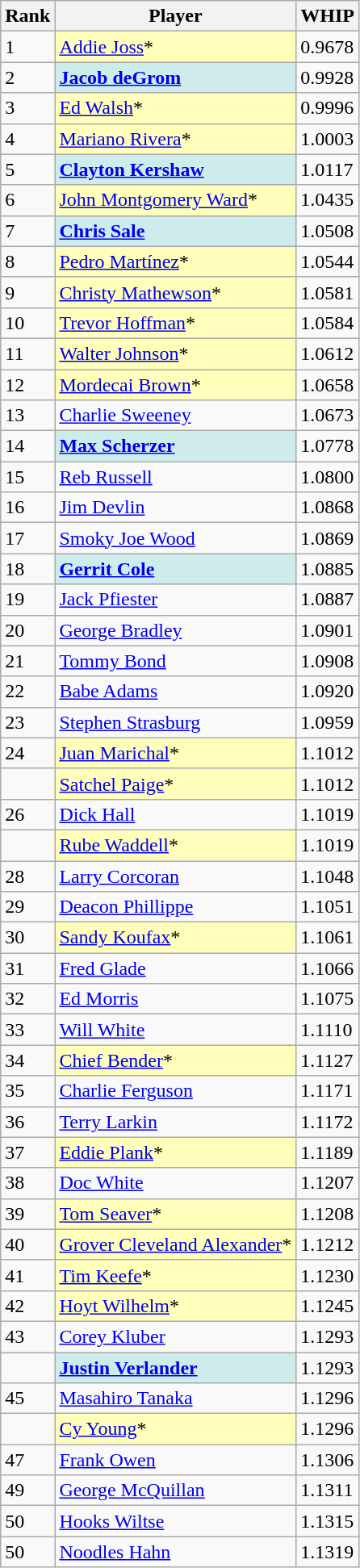<table class="wikitable" style="float:left;">
<tr style="white-space:nowrap;">
<th>Rank</th>
<th>Player</th>
<th>WHIP</th>
</tr>
<tr>
<td>1</td>
<td style="background:#ffffbb;"><a href='#'>Addie Joss</a>*</td>
<td>0.9678</td>
</tr>
<tr>
<td>2</td>
<td style="background:#cfecec;"><strong><a href='#'>Jacob deGrom</a></strong></td>
<td>0.9928</td>
</tr>
<tr>
<td>3</td>
<td style="background:#ffffbb;"><a href='#'>Ed Walsh</a>*</td>
<td>0.9996</td>
</tr>
<tr>
<td>4</td>
<td style="background:#ffffbb;"><a href='#'>Mariano Rivera</a>*</td>
<td>1.0003</td>
</tr>
<tr>
<td>5</td>
<td style="background:#cfecec;"><strong><a href='#'>Clayton Kershaw</a></strong></td>
<td>1.0117</td>
</tr>
<tr>
<td>6</td>
<td style="background:#ffffbb;"><a href='#'>John Montgomery Ward</a>*</td>
<td>1.0435</td>
</tr>
<tr>
<td>7</td>
<td style="background:#cfecec;"><strong><a href='#'>Chris Sale</a></strong></td>
<td>1.0508</td>
</tr>
<tr>
<td>8</td>
<td style="background:#ffffbb;"><a href='#'>Pedro Martínez</a>*</td>
<td>1.0544</td>
</tr>
<tr>
<td>9</td>
<td style="background:#ffffbb;"><a href='#'>Christy Mathewson</a>*</td>
<td>1.0581</td>
</tr>
<tr>
<td>10</td>
<td style="background:#ffffbb;"><a href='#'>Trevor Hoffman</a>*</td>
<td>1.0584</td>
</tr>
<tr>
<td>11</td>
<td style="background:#ffffbb;"><a href='#'>Walter Johnson</a>*</td>
<td>1.0612</td>
</tr>
<tr>
<td>12</td>
<td style="background:#ffffbb;"><a href='#'>Mordecai Brown</a>*</td>
<td>1.0658</td>
</tr>
<tr>
<td>13</td>
<td><a href='#'>Charlie Sweeney</a></td>
<td>1.0673</td>
</tr>
<tr>
<td>14</td>
<td style="background:#cfecec;"><strong><a href='#'>Max Scherzer</a></strong></td>
<td>1.0778</td>
</tr>
<tr>
<td>15</td>
<td><a href='#'>Reb Russell</a></td>
<td>1.0800</td>
</tr>
<tr>
<td>16</td>
<td><a href='#'>Jim Devlin</a></td>
<td>1.0868</td>
</tr>
<tr>
<td>17</td>
<td><a href='#'>Smoky Joe Wood</a></td>
<td>1.0869</td>
</tr>
<tr>
<td>18</td>
<td style="background:#cfecec;"><strong><a href='#'>Gerrit Cole</a></strong></td>
<td>1.0885</td>
</tr>
<tr>
<td>19</td>
<td><a href='#'>Jack Pfiester</a></td>
<td>1.0887</td>
</tr>
<tr>
<td>20</td>
<td><a href='#'>George Bradley</a></td>
<td>1.0901</td>
</tr>
<tr>
<td>21</td>
<td><a href='#'>Tommy Bond</a></td>
<td>1.0908</td>
</tr>
<tr>
<td>22</td>
<td><a href='#'>Babe Adams</a></td>
<td>1.0920</td>
</tr>
<tr>
<td>23</td>
<td><a href='#'>Stephen Strasburg</a></td>
<td>1.0959</td>
</tr>
<tr>
<td>24</td>
<td style="background:#ffffbb;"><a href='#'>Juan Marichal</a>*</td>
<td>1.1012</td>
</tr>
<tr>
<td></td>
<td style="background:#ffffbb;"><a href='#'>Satchel Paige</a>*</td>
<td>1.1012</td>
</tr>
<tr>
<td>26</td>
<td><a href='#'>Dick Hall</a></td>
<td>1.1019</td>
</tr>
<tr>
<td></td>
<td style="background:#ffffbb;"><a href='#'>Rube Waddell</a>*</td>
<td>1.1019</td>
</tr>
<tr>
<td>28</td>
<td><a href='#'>Larry Corcoran</a></td>
<td>1.1048</td>
</tr>
<tr>
<td>29</td>
<td><a href='#'>Deacon Phillippe</a></td>
<td>1.1051</td>
</tr>
<tr>
<td>30</td>
<td style="background:#ffffbb;"><a href='#'>Sandy Koufax</a>*</td>
<td>1.1061</td>
</tr>
<tr>
<td>31</td>
<td><a href='#'>Fred Glade</a></td>
<td>1.1066</td>
</tr>
<tr>
<td>32</td>
<td><a href='#'>Ed Morris</a></td>
<td>1.1075</td>
</tr>
<tr>
<td>33</td>
<td><a href='#'>Will White</a></td>
<td>1.1110</td>
</tr>
<tr>
<td>34</td>
<td style="background:#ffffbb;"><a href='#'>Chief Bender</a>*</td>
<td>1.1127</td>
</tr>
<tr>
<td>35</td>
<td><a href='#'>Charlie Ferguson</a></td>
<td>1.1171</td>
</tr>
<tr>
<td>36</td>
<td><a href='#'>Terry Larkin</a></td>
<td>1.1172</td>
</tr>
<tr>
<td>37</td>
<td style="background:#ffffbb;"><a href='#'>Eddie Plank</a>*</td>
<td>1.1189</td>
</tr>
<tr>
<td>38</td>
<td><a href='#'>Doc White</a></td>
<td>1.1207</td>
</tr>
<tr>
<td>39</td>
<td style="background:#ffffbb;"><a href='#'>Tom Seaver</a>*</td>
<td>1.1208</td>
</tr>
<tr>
<td>40</td>
<td style="background:#ffffbb;"><a href='#'>Grover Cleveland Alexander</a>*</td>
<td>1.1212</td>
</tr>
<tr>
<td>41</td>
<td style="background:#ffffbb;"><a href='#'>Tim Keefe</a>*</td>
<td>1.1230</td>
</tr>
<tr>
<td>42</td>
<td style="background:#ffffbb;"><a href='#'>Hoyt Wilhelm</a>*</td>
<td>1.1245</td>
</tr>
<tr>
<td>43</td>
<td><a href='#'>Corey Kluber</a></td>
<td>1.1293</td>
</tr>
<tr>
<td></td>
<td style="background:#cfecec;"><strong><a href='#'>Justin Verlander</a></strong></td>
<td>1.1293</td>
</tr>
<tr>
<td>45</td>
<td><a href='#'>Masahiro Tanaka</a></td>
<td>1.1296</td>
</tr>
<tr>
<td></td>
<td style="background:#ffffbb;"><a href='#'>Cy Young</a>*</td>
<td>1.1296</td>
</tr>
<tr>
<td>47</td>
<td><a href='#'>Frank Owen</a></td>
<td>1.1306</td>
</tr>
<tr>
<td>49</td>
<td><a href='#'>George McQuillan</a></td>
<td>1.1311</td>
</tr>
<tr>
<td>50</td>
<td><a href='#'>Hooks Wiltse</a></td>
<td>1.1315</td>
</tr>
<tr>
<td>50</td>
<td><a href='#'>Noodles Hahn</a></td>
<td>1.1319</td>
</tr>
</table>
